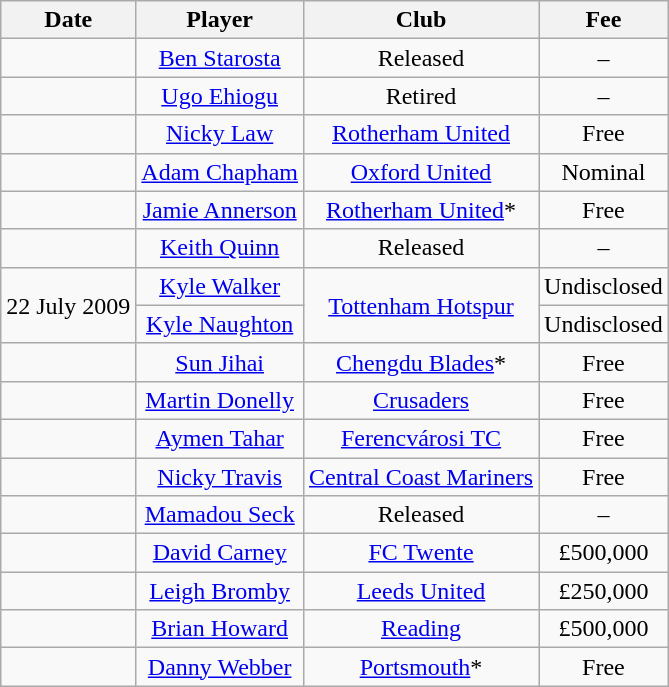<table class="wikitable" style="text-align: center">
<tr>
<th>Date</th>
<th>Player</th>
<th>Club</th>
<th>Fee</th>
</tr>
<tr>
<td></td>
<td><a href='#'>Ben Starosta</a></td>
<td>Released</td>
<td>–</td>
</tr>
<tr>
<td></td>
<td><a href='#'>Ugo Ehiogu</a></td>
<td>Retired</td>
<td>–</td>
</tr>
<tr>
<td></td>
<td><a href='#'>Nicky Law</a></td>
<td><a href='#'>Rotherham United</a></td>
<td>Free</td>
</tr>
<tr>
<td></td>
<td><a href='#'>Adam Chapham</a></td>
<td><a href='#'>Oxford United</a></td>
<td>Nominal</td>
</tr>
<tr>
<td></td>
<td><a href='#'>Jamie Annerson</a></td>
<td><a href='#'>Rotherham United</a>*</td>
<td>Free</td>
</tr>
<tr>
<td></td>
<td><a href='#'>Keith Quinn</a></td>
<td>Released</td>
<td>–</td>
</tr>
<tr>
<td rowspan="2">22 July 2009</td>
<td><a href='#'>Kyle Walker</a></td>
<td rowspan="2"><a href='#'>Tottenham Hotspur</a></td>
<td>Undisclosed</td>
</tr>
<tr>
<td><a href='#'>Kyle Naughton</a></td>
<td>Undisclosed</td>
</tr>
<tr>
<td></td>
<td><a href='#'>Sun Jihai</a></td>
<td><a href='#'>Chengdu Blades</a>*</td>
<td>Free</td>
</tr>
<tr>
<td></td>
<td><a href='#'>Martin Donelly</a></td>
<td><a href='#'>Crusaders</a></td>
<td>Free</td>
</tr>
<tr>
<td></td>
<td><a href='#'>Aymen Tahar</a></td>
<td><a href='#'>Ferencvárosi TC</a></td>
<td>Free</td>
</tr>
<tr>
<td></td>
<td><a href='#'>Nicky Travis</a></td>
<td><a href='#'>Central Coast Mariners</a></td>
<td>Free</td>
</tr>
<tr>
<td></td>
<td><a href='#'>Mamadou Seck</a></td>
<td>Released</td>
<td>–</td>
</tr>
<tr>
<td></td>
<td><a href='#'>David Carney</a></td>
<td><a href='#'>FC Twente</a></td>
<td>£500,000</td>
</tr>
<tr>
<td></td>
<td><a href='#'>Leigh Bromby</a></td>
<td><a href='#'>Leeds United</a></td>
<td>£250,000</td>
</tr>
<tr>
<td></td>
<td><a href='#'>Brian Howard</a></td>
<td><a href='#'>Reading</a></td>
<td>£500,000</td>
</tr>
<tr>
<td></td>
<td><a href='#'>Danny Webber</a></td>
<td><a href='#'>Portsmouth</a>*</td>
<td>Free</td>
</tr>
</table>
